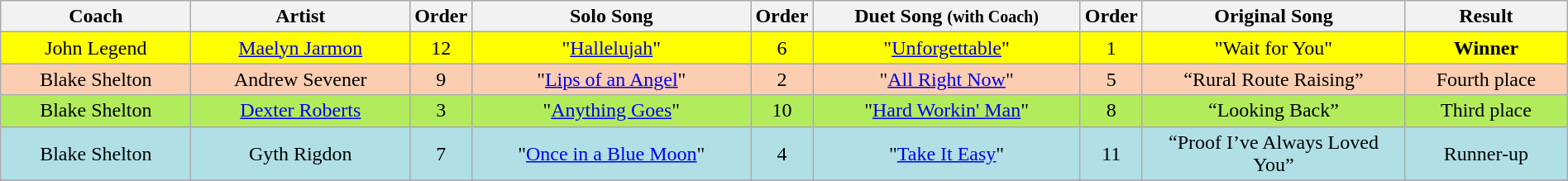<table class="wikitable" style="text-align:center; width:100%;">
<tr>
<th scope="col" width="13%">Coach</th>
<th scope="col" width="15%">Artist</th>
<th scope="col" width="02%">Order</th>
<th scope="col" width="19%">Solo Song</th>
<th scope="col" width="02%">Order</th>
<th scope="col" width="18%">Duet Song <small>(with Coach)</small></th>
<th scope="col" width="02%">Order</th>
<th scope="col" width="18%">Original Song</th>
<th scope="col" width="11%">Result</th>
</tr>
<tr bgcolor=yellow>
<td>John Legend</td>
<td><a href='#'>Maelyn Jarmon</a></td>
<td>12</td>
<td>"<a href='#'>Hallelujah</a>"</td>
<td>6</td>
<td>"<a href='#'>Unforgettable</a>"</td>
<td>1</td>
<td>"Wait for You"</td>
<td><strong>Winner</strong></td>
</tr>
<tr bgcolor=#fbceb1>
<td>Blake Shelton</td>
<td>Andrew Sevener</td>
<td>9</td>
<td>"<a href='#'>Lips of an Angel</a>"</td>
<td>2</td>
<td>"<a href='#'>All Right Now</a>"</td>
<td>5</td>
<td>“Rural Route Raising”</td>
<td>Fourth place</td>
</tr>
<tr bgcolor=#B2EC5D>
<td>Blake Shelton</td>
<td><a href='#'>Dexter Roberts</a></td>
<td>3</td>
<td>"<a href='#'>Anything Goes</a>"</td>
<td>10</td>
<td>"<a href='#'>Hard Workin' Man</a>"</td>
<td>8</td>
<td>“Looking Back”</td>
<td>Third place</td>
</tr>
<tr bgcolor=#b0e0e6>
<td>Blake Shelton</td>
<td>Gyth Rigdon</td>
<td>7</td>
<td>"<a href='#'>Once in a Blue Moon</a>"</td>
<td>4</td>
<td>"<a href='#'>Take It Easy</a>"</td>
<td>11</td>
<td>“Proof I’ve Always Loved You”</td>
<td>Runner-up</td>
</tr>
<tr>
</tr>
</table>
